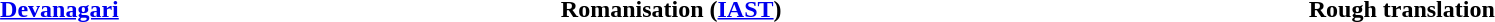<table width="100%">
<tr>
<th><a href='#'>Devanagari</a></th>
<th>Romanisation (<a href='#'>IAST</a>)</th>
<th>Rough translation</th>
</tr>
<tr valign="top">
<td><br></td>
<td><br></td>
<td><br></td>
</tr>
<tr>
<td><br></td>
<td><br></td>
<td><br></td>
</tr>
</table>
